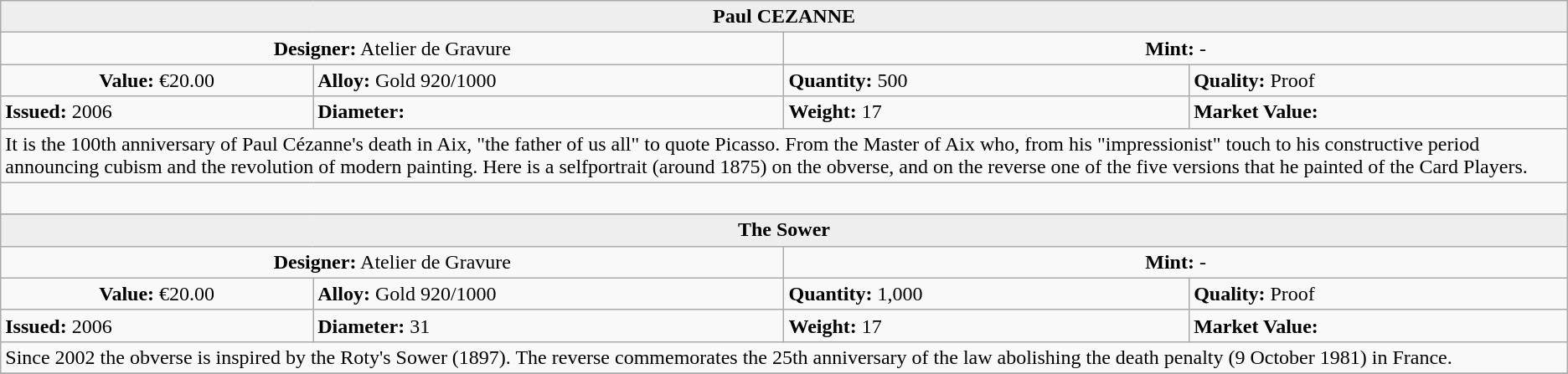<table class="wikitable">
<tr>
<th colspan="4" align=center style="background:#eeeeee;">Paul CEZANNE</th>
</tr>
<tr>
<td colspan="2" width="50%" align=center><strong>Designer:</strong> Atelier de Gravure</td>
<td colspan="2" width="50%" align=center><strong>Mint:</strong> -</td>
</tr>
<tr>
<td align=center><strong>Value:</strong> €20.00</td>
<td><strong>Alloy:</strong> Gold 920/1000</td>
<td><strong>Quantity:</strong> 500</td>
<td><strong>Quality:</strong> Proof</td>
</tr>
<tr>
<td><strong>Issued:</strong> 2006</td>
<td><strong>Diameter:</strong></td>
<td><strong>Weight:</strong> 17</td>
<td><strong>Market Value:</strong></td>
</tr>
<tr>
<td colspan="4" align=left>It is the 100th anniversary of Paul Cézanne's death in Aix, "the father of us all" to quote Picasso. From the Master of Aix who, from his "impressionist" touch to his constructive period announcing cubism and the revolution of modern painting. Here is a selfportrait (around 1875) on the obverse, and on the reverse one of the five versions that he painted of the Card Players.</td>
</tr>
<tr>
<td colspan="4"> </td>
</tr>
<tr>
</tr>
<tr>
<th colspan="4" align=center style="background:#eeeeee;">The Sower</th>
</tr>
<tr>
<td colspan="2" width="50%" align=center><strong>Designer:</strong> Atelier de Gravure</td>
<td colspan="2" width="50%" align=center><strong>Mint:</strong> -</td>
</tr>
<tr>
<td align=center><strong>Value:</strong> €20.00</td>
<td><strong>Alloy:</strong> Gold 920/1000</td>
<td><strong>Quantity:</strong> 1,000</td>
<td><strong>Quality:</strong> Proof</td>
</tr>
<tr>
<td><strong>Issued:</strong> 2006</td>
<td><strong>Diameter:</strong> 31</td>
<td><strong>Weight:</strong> 17</td>
<td><strong>Market Value:</strong></td>
</tr>
<tr>
<td colspan="4" align=left>Since 2002 the obverse is inspired by the Roty's Sower (1897). The reverse commemorates the 25th anniversary of the law abolishing the death penalty (9 October 1981) in France.</td>
</tr>
<tr>
</tr>
</table>
